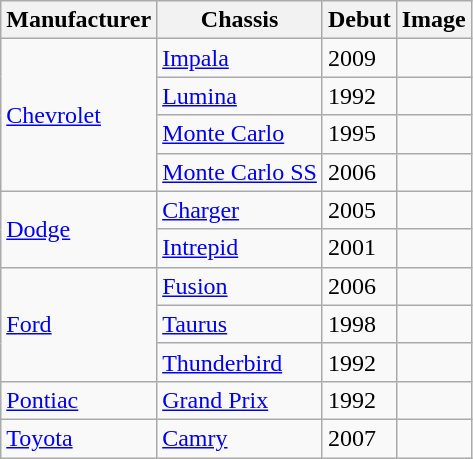<table class="wikitable">
<tr>
<th>Manufacturer</th>
<th>Chassis</th>
<th>Debut</th>
<th>Image</th>
</tr>
<tr>
<td rowspan="4"><a href='#'>Chevrolet</a></td>
<td><a href='#'>Impala</a></td>
<td>2009</td>
<td></td>
</tr>
<tr>
<td><a href='#'>Lumina</a></td>
<td>1992</td>
<td></td>
</tr>
<tr>
<td><a href='#'>Monte Carlo</a></td>
<td>1995</td>
<td></td>
</tr>
<tr>
<td><a href='#'>Monte Carlo SS</a></td>
<td>2006</td>
<td></td>
</tr>
<tr>
<td rowspan="2"><a href='#'>Dodge</a></td>
<td><a href='#'>Charger</a></td>
<td>2005</td>
<td></td>
</tr>
<tr>
<td><a href='#'>Intrepid</a></td>
<td>2001</td>
<td></td>
</tr>
<tr>
<td rowspan="3"><a href='#'>Ford</a></td>
<td><a href='#'>Fusion</a></td>
<td>2006</td>
<td></td>
</tr>
<tr>
<td><a href='#'>Taurus</a></td>
<td>1998</td>
<td></td>
</tr>
<tr>
<td><a href='#'>Thunderbird</a></td>
<td>1992</td>
<td></td>
</tr>
<tr>
<td><a href='#'>Pontiac</a></td>
<td><a href='#'>Grand Prix</a></td>
<td>1992</td>
<td></td>
</tr>
<tr>
<td><a href='#'>Toyota</a></td>
<td><a href='#'>Camry</a></td>
<td>2007</td>
<td></td>
</tr>
</table>
